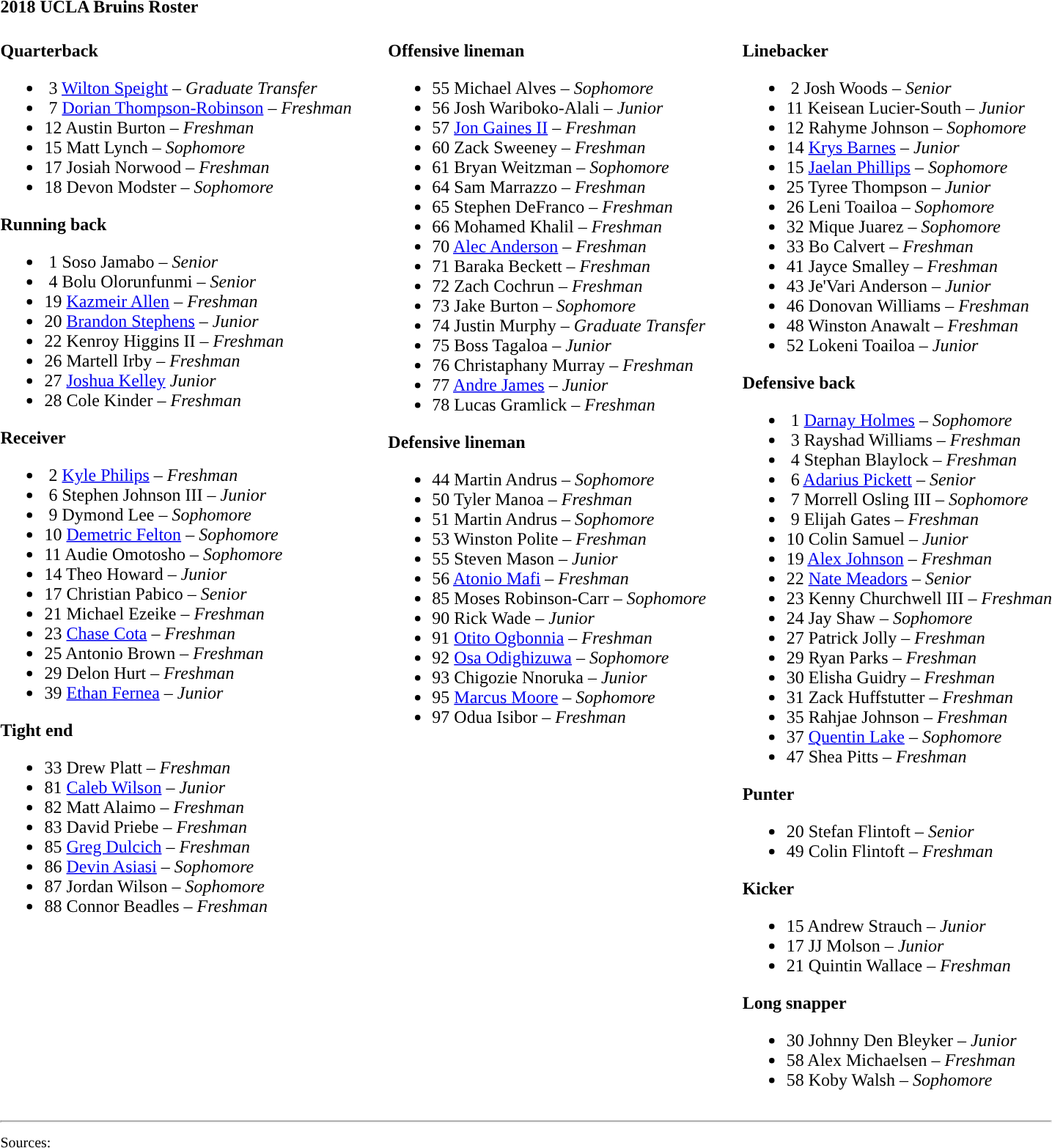<table class="toccolours" style="text-align: left;">
<tr>
<td colspan=11><strong>2018 UCLA Bruins Roster</strong></td>
</tr>
<tr>
<td valign="top"><br><strong>Quarterback</strong><ul><li> 3  <a href='#'>Wilton Speight</a> – <em>Graduate Transfer</em></li><li> 7  <a href='#'>Dorian Thompson-Robinson</a> – <em>Freshman</em></li><li>12  Austin Burton – <em> Freshman</em></li><li>15  Matt Lynch – <em> Sophomore</em></li><li>17  Josiah Norwood – <em>Freshman</em></li><li>18  Devon Modster – <em> Sophomore</em></li></ul><strong>Running back</strong><ul><li> 1  Soso Jamabo – <em>Senior</em></li><li> 4  Bolu Olorunfunmi – <em>Senior</em></li><li>19  <a href='#'>Kazmeir Allen</a> – <em>Freshman</em></li><li>20  <a href='#'>Brandon Stephens</a> – <em>Junior</em></li><li>22  Kenroy Higgins II – <em>Freshman</em></li><li>26  Martell Irby – <em>Freshman</em></li><li>27  <a href='#'>Joshua Kelley</a> <em> Junior</em></li><li>28  Cole Kinder – <em> Freshman</em></li></ul><strong>Receiver</strong><ul><li> 2  <a href='#'>Kyle Philips</a> – <em>Freshman</em></li><li> 6  Stephen Johnson III – <em> Junior</em></li><li> 9  Dymond Lee – <em> Sophomore</em></li><li>10  <a href='#'>Demetric Felton</a> – <em> Sophomore</em></li><li>11  Audie Omotosho – <em> Sophomore</em></li><li>14  Theo Howard – <em>Junior</em></li><li>17  Christian Pabico – <em> Senior</em></li><li>21  Michael Ezeike – <em>Freshman</em></li><li>23  <a href='#'>Chase Cota</a> – <em>Freshman</em></li><li>25  Antonio Brown – <em> Freshman</em></li><li>29  Delon Hurt – <em>Freshman</em></li><li>39  <a href='#'>Ethan Fernea</a> – <em>Junior</em></li></ul><strong>Tight end</strong><ul><li>33 Drew Platt – <em> Freshman</em></li><li>81 <a href='#'>Caleb Wilson</a> – <em> Junior</em></li><li>82 Matt Alaimo – <em>Freshman</em></li><li>83 David Priebe – <em>Freshman</em></li><li>85 <a href='#'>Greg Dulcich</a> – <em>Freshman</em></li><li>86  <a href='#'>Devin Asiasi</a> – <em> Sophomore</em></li><li>87  Jordan Wilson – <em> Sophomore</em></li><li>88  Connor Beadles – <em> Freshman</em></li></ul></td>
<td width="25"> </td>
<td valign="top"><br><strong>Offensive lineman</strong><ul><li>55  Michael Alves – <em> Sophomore</em></li><li>56  Josh Wariboko-Alali – <em> Junior</em></li><li>57  <a href='#'>Jon Gaines II</a> – <em>Freshman</em></li><li>60  Zack Sweeney – <em>  Freshman</em></li><li>61  Bryan Weitzman – <em>  Sophomore</em></li><li>64  Sam Marrazzo – <em>  Freshman</em></li><li>65  Stephen DeFranco – <em>Freshman</em></li><li>66  Mohamed Khalil – <em>Freshman</em></li><li>70  <a href='#'>Alec Anderson</a> – <em>Freshman</em></li><li>71  Baraka Beckett – <em>Freshman</em></li><li>72  Zach Cochrun  – <em> Freshman</em></li><li>73  Jake Burton – <em> Sophomore</em></li><li>74  Justin Murphy – <em>Graduate Transfer</em></li><li>75  Boss Tagaloa – <em>Junior</em></li><li>76  Christaphany Murray – <em>Freshman</em></li><li>77  <a href='#'>Andre James</a> – <em> Junior</em></li><li>78  Lucas Gramlick – <em>Freshman</em></li></ul><strong>Defensive lineman</strong><ul><li>44  Martin Andrus – <em>Sophomore</em></li><li>50  Tyler Manoa – <em>Freshman</em></li><li>51  Martin Andrus – <em>Sophomore</em></li><li>53  Winston Polite – <em>Freshman</em></li><li>55  Steven Mason – <em>Junior</em></li><li>56  <a href='#'>Atonio Mafi</a> – <em>Freshman</em></li><li>85  Moses Robinson-Carr – <em>Sophomore</em></li><li>90  Rick Wade – <em> Junior</em></li><li>91  <a href='#'>Otito Ogbonnia</a> – <em>Freshman</em></li><li>92  <a href='#'>Osa Odighizuwa</a> – <em> Sophomore</em></li><li>93  Chigozie Nnoruka – <em> Junior</em></li><li>95  <a href='#'>Marcus Moore</a> – <em> Sophomore</em></li><li>97  Odua Isibor – <em> Freshman</em></li></ul></td>
<td width="25"> </td>
<td valign="top"><br><strong>Linebacker</strong><ul><li> 2  Josh Woods – <em>Senior</em></li><li>11  Keisean Lucier-South – <em> Junior</em></li><li>12  Rahyme Johnson – <em>Sophomore</em></li><li>14  <a href='#'>Krys Barnes</a> – <em>Junior</em></li><li>15  <a href='#'>Jaelan Phillips</a> – <em>Sophomore</em></li><li>25  Tyree Thompson – <em> Junior</em></li><li>26  Leni Toailoa – <em> Sophomore</em></li><li>32  Mique Juarez – <em> Sophomore</em></li><li>33  Bo Calvert – <em>Freshman</em></li><li>41  Jayce Smalley – <em> Freshman</em></li><li>43  Je'Vari Anderson – <em>Junior</em></li><li>46  Donovan Williams – <em> Freshman</em></li><li>48  Winston Anawalt – <em> Freshman</em></li><li>52  Lokeni Toailoa – <em>Junior</em></li></ul><strong>Defensive back</strong><ul><li> 1  <a href='#'>Darnay Holmes</a> – <em>Sophomore</em></li><li> 3  Rayshad Williams – <em>Freshman</em></li><li> 4  Stephan Blaylock – <em>Freshman</em></li><li> 6  <a href='#'>Adarius Pickett</a> – <em> Senior</em></li><li> 7  Morrell Osling III – <em>Sophomore</em></li><li> 9  Elijah Gates – <em> Freshman</em></li><li>10  Colin Samuel – <em> Junior</em></li><li>19  <a href='#'>Alex Johnson</a> – <em>Freshman</em></li><li>22  <a href='#'>Nate Meadors</a> – <em>Senior</em></li><li>23  Kenny Churchwell III – <em>Freshman</em></li><li>24  Jay Shaw – <em>Sophomore</em></li><li>27  Patrick Jolly – <em>Freshman</em></li><li>29  Ryan Parks – <em> Freshman</em></li><li>30  Elisha Guidry – <em>Freshman</em></li><li>31  Zack Huffstutter – <em>Freshman</em></li><li>35  Rahjae Johnson – <em>Freshman</em></li><li>37  <a href='#'>Quentin Lake</a> – <em>Sophomore</em></li><li>47  Shea Pitts – <em> Freshman</em></li></ul><strong>Punter</strong><ul><li>20  Stefan Flintoft – <em> Senior</em></li><li>49  Colin Flintoft – <em>Freshman</em></li></ul><strong>Kicker</strong><ul><li>15  Andrew Strauch – <em> Junior</em></li><li>17  JJ Molson – <em>Junior</em></li><li>21  Quintin Wallace – <em>Freshman</em></li></ul><strong>Long snapper</strong><ul><li>30  Johnny Den Bleyker – <em>Junior</em></li><li>58  Alex Michaelsen – <em>  Freshman</em></li><li>58  Koby Walsh – <em>  Sophomore</em></li></ul></td>
</tr>
<tr>
<td colspan="7"><hr><small>Sources: </small></td>
</tr>
</table>
